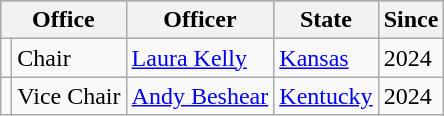<table class="wikitable">
<tr style="background:darkgrey;">
<th colspan="2">Office</th>
<th>Officer</th>
<th>State</th>
<th>Since</th>
</tr>
<tr>
<td></td>
<td>Chair</td>
<td><a href='#'>Laura Kelly</a></td>
<td><a href='#'>Kansas</a></td>
<td>2024</td>
</tr>
<tr>
<td></td>
<td>Vice Chair</td>
<td><a href='#'>Andy Beshear</a></td>
<td><a href='#'>Kentucky</a></td>
<td>2024</td>
</tr>
</table>
